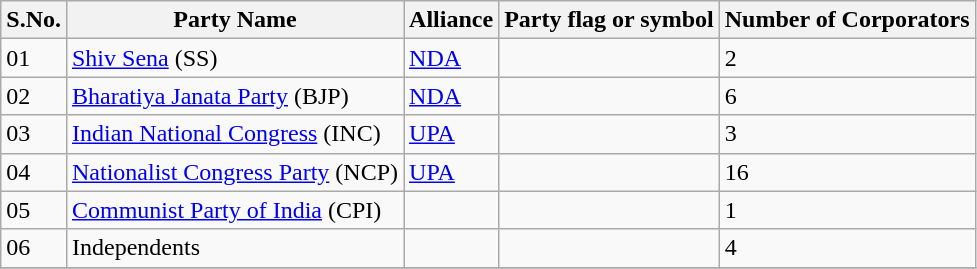<table class="sortable wikitable">
<tr>
<th>S.No.</th>
<th>Party Name</th>
<th>Alliance</th>
<th>Party flag or symbol</th>
<th>Number of Corporators</th>
</tr>
<tr>
<td>01</td>
<td><a href='#'>Shiv Sena</a> (SS)</td>
<td><a href='#'>NDA</a></td>
<td></td>
<td>2</td>
</tr>
<tr>
<td>02</td>
<td><a href='#'>Bharatiya Janata Party</a> (BJP)</td>
<td><a href='#'>NDA</a></td>
<td></td>
<td>6</td>
</tr>
<tr>
<td>03</td>
<td><a href='#'>Indian National Congress</a> (INC)</td>
<td><a href='#'>UPA</a></td>
<td></td>
<td>3</td>
</tr>
<tr>
<td>04</td>
<td><a href='#'>Nationalist Congress Party</a> (NCP)</td>
<td><a href='#'>UPA</a></td>
<td></td>
<td>16</td>
</tr>
<tr>
<td>05</td>
<td><a href='#'>Communist Party of India</a> (CPI)</td>
<td></td>
<td></td>
<td>1</td>
</tr>
<tr>
<td>06</td>
<td>Independents</td>
<td></td>
<td></td>
<td>4</td>
</tr>
<tr>
</tr>
</table>
